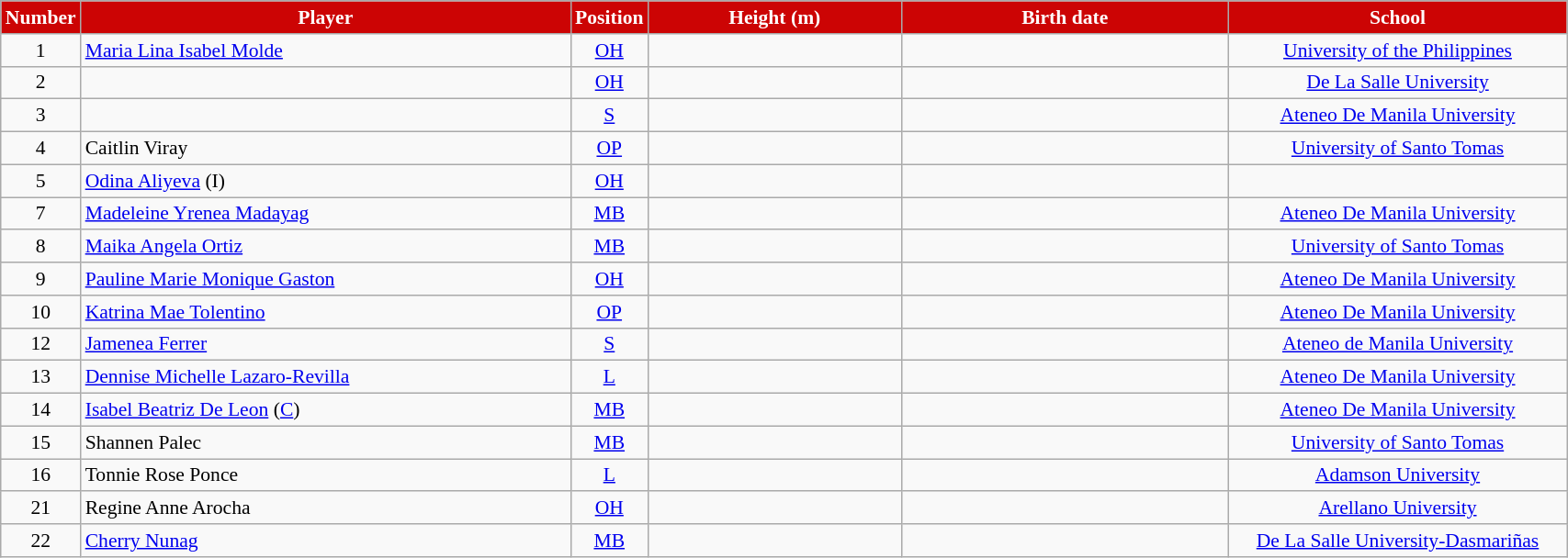<table class="wikitable sortable" style="text-align: center; width: 90%; font-size: 90%;">
<tr>
<th style="width: 3em; background: #CC0404; color: white;">Number</th>
<th style="width: 30em; background: #CC0404; color: white;">Player</th>
<th style="width: 3em; background: #CC0404; color: white;">Position</th>
<th style="width: 15em; background: #CC0404; color: white">Height (m)</th>
<th style="width: 20em; background: #CC0404; color: white;">Birth date</th>
<th style="width: 20em; background: #CC0404; color: white;">School</th>
</tr>
<tr>
<td>1</td>
<td style="text-align: left;"> <a href='#'>Maria Lina Isabel Molde</a></td>
<td><a href='#'>OH</a></td>
<td></td>
<td style="text-align: left;"></td>
<td><a href='#'>University of the Philippines</a></td>
</tr>
<tr>
<td>2</td>
<td style="text-align: left;"> </td>
<td><a href='#'>OH</a></td>
<td></td>
<td style="text-align: left;"></td>
<td><a href='#'>De La Salle University</a></td>
</tr>
<tr>
<td>3</td>
<td style="text-align: left;"> </td>
<td><a href='#'>S</a></td>
<td></td>
<td style="text-align: left;"></td>
<td><a href='#'>Ateneo De Manila University</a></td>
</tr>
<tr>
<td>4</td>
<td style="text-align: left;"> Caitlin Viray</td>
<td><a href='#'>OP</a></td>
<td></td>
<td style="text-align: left;"></td>
<td><a href='#'>University of Santo Tomas</a></td>
</tr>
<tr>
<td>5</td>
<td style="text-align: left;"> <a href='#'>Odina Aliyeva</a> (I)</td>
<td><a href='#'>OH</a></td>
<td></td>
<td style="text-align: left;"></td>
<td></td>
</tr>
<tr>
<td>7</td>
<td style="text-align: left;"> <a href='#'>Madeleine Yrenea Madayag</a></td>
<td><a href='#'>MB</a></td>
<td></td>
<td style="text-align: left;"></td>
<td><a href='#'>Ateneo De Manila University</a></td>
</tr>
<tr>
<td>8</td>
<td style="text-align: left;"> <a href='#'>Maika Angela Ortiz</a></td>
<td><a href='#'>MB</a></td>
<td></td>
<td style="text-align: left;"></td>
<td><a href='#'>University of Santo Tomas</a></td>
</tr>
<tr>
<td>9</td>
<td style="text-align: left;"> <a href='#'>Pauline Marie Monique Gaston</a></td>
<td><a href='#'>OH</a></td>
<td></td>
<td style="text-align: left;"></td>
<td><a href='#'>Ateneo De Manila University</a></td>
</tr>
<tr>
<td>10</td>
<td style="text-align: left;"> <a href='#'>Katrina Mae Tolentino</a></td>
<td><a href='#'>OP</a></td>
<td></td>
<td style="text-align: left;"></td>
<td><a href='#'>Ateneo De Manila University</a></td>
</tr>
<tr>
<td>12</td>
<td style="text-align: left;"> <a href='#'>Jamenea Ferrer</a></td>
<td><a href='#'>S</a></td>
<td></td>
<td style="text-align: left;"></td>
<td><a href='#'>Ateneo de Manila University</a></td>
</tr>
<tr>
<td>13</td>
<td style="text-align: left;"> <a href='#'>Dennise Michelle Lazaro-Revilla</a></td>
<td><a href='#'>L</a></td>
<td></td>
<td style="text-align: left;"></td>
<td><a href='#'>Ateneo De Manila University</a></td>
</tr>
<tr>
<td>14</td>
<td style="text-align: left;"> <a href='#'>Isabel Beatriz De Leon</a> (<a href='#'>C</a>)</td>
<td><a href='#'>MB</a></td>
<td></td>
<td style="text-align: left;"></td>
<td><a href='#'>Ateneo De Manila University</a></td>
</tr>
<tr>
<td>15</td>
<td style="text-align: left;"> Shannen Palec</td>
<td><a href='#'>MB</a></td>
<td></td>
<td style="text-align: left;"></td>
<td><a href='#'>University of Santo Tomas</a></td>
</tr>
<tr>
<td>16</td>
<td style="text-align: left;"> Tonnie Rose Ponce</td>
<td><a href='#'>L</a></td>
<td></td>
<td style="text-align: left;"></td>
<td><a href='#'>Adamson University</a></td>
</tr>
<tr>
<td>21</td>
<td style="text-align: left;"> Regine Anne Arocha</td>
<td><a href='#'>OH</a></td>
<td></td>
<td style="text-align: left;"></td>
<td><a href='#'>Arellano University</a></td>
</tr>
<tr>
<td>22</td>
<td style="text-align: left;"> <a href='#'>Cherry Nunag</a></td>
<td><a href='#'>MB</a></td>
<td></td>
<td style="text-align: left;"></td>
<td><a href='#'>De La Salle University-Dasmariñas</a></td>
</tr>
</table>
